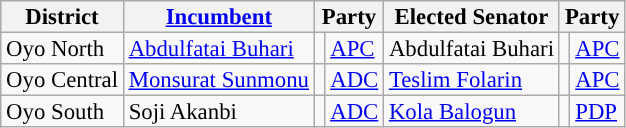<table class="sortable wikitable" style="font-size:95%;line-height:14px;">
<tr>
<th class="unsortable">District</th>
<th class="unsortable"><a href='#'>Incumbent</a></th>
<th colspan="2">Party</th>
<th class="unsortable">Elected Senator</th>
<th colspan="2">Party</th>
</tr>
<tr>
<td>Oyo North</td>
<td><a href='#'>Abdulfatai Buhari</a></td>
<td style="background:"></td>
<td><a href='#'>APC</a></td>
<td>Abdulfatai Buhari</td>
<td style="background:"></td>
<td><a href='#'>APC</a></td>
</tr>
<tr>
<td>Oyo Central</td>
<td><a href='#'>Monsurat Sunmonu</a></td>
<td style="background-color:"></td>
<td><a href='#'>ADC</a></td>
<td><a href='#'>Teslim Folarin</a></td>
<td style="background:"></td>
<td><a href='#'>APC</a></td>
</tr>
<tr>
<td>Oyo South</td>
<td>Soji Akanbi</td>
<td style="background-color:"></td>
<td><a href='#'>ADC</a></td>
<td><a href='#'>Kola Balogun</a></td>
<td style="background:"></td>
<td><a href='#'>PDP</a></td>
</tr>
</table>
